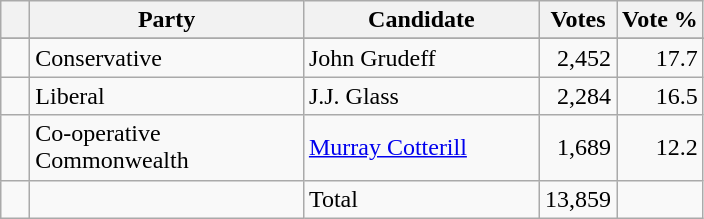<table class="wikitable">
<tr>
<th></th>
<th scope="col" width="175">Party</th>
<th scope="col" width="150">Candidate</th>
<th>Votes</th>
<th>Vote %</th>
</tr>
<tr>
</tr>
<tr>
<td>   </td>
<td>Conservative</td>
<td>John Grudeff</td>
<td align=right>2,452</td>
<td align=right>17.7</td>
</tr>
<tr>
<td>   </td>
<td>Liberal</td>
<td>J.J. Glass</td>
<td align=right>2,284</td>
<td align=right>16.5</td>
</tr>
<tr>
<td>   </td>
<td>Co-operative Commonwealth</td>
<td><a href='#'>Murray Cotterill</a></td>
<td align=right>1,689</td>
<td align=right>12.2</td>
</tr>
<tr>
<td></td>
<td></td>
<td>Total</td>
<td align=right>13,859</td>
<td></td>
</tr>
</table>
